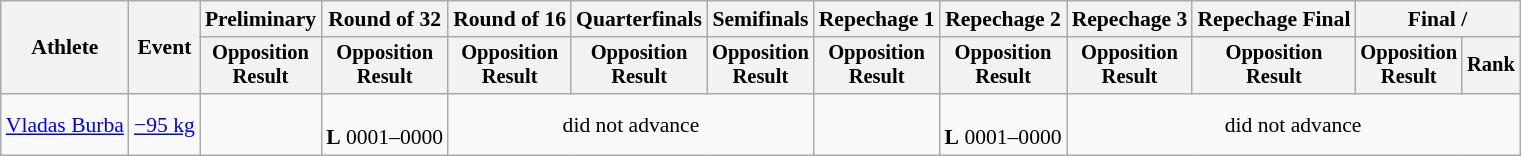<table class="wikitable" style="font-size:90%">
<tr>
<th rowspan="2">Athlete</th>
<th rowspan="2">Event</th>
<th>Preliminary</th>
<th>Round of 32</th>
<th>Round of 16</th>
<th>Quarterfinals</th>
<th>Semifinals</th>
<th>Repechage 1</th>
<th>Repechage 2</th>
<th>Repechage 3</th>
<th>Repechage Final</th>
<th colspan=2>Final / </th>
</tr>
<tr style="font-size:95%">
<th>Opposition<br>Result</th>
<th>Opposition<br>Result</th>
<th>Opposition<br>Result</th>
<th>Opposition<br>Result</th>
<th>Opposition<br>Result</th>
<th>Opposition<br>Result</th>
<th>Opposition<br>Result</th>
<th>Opposition<br>Result</th>
<th>Opposition<br>Result</th>
<th>Opposition<br>Result</th>
<th>Rank</th>
</tr>
<tr align=center>
<td align=left><a href='#'>Vladas Burba</a></td>
<td align=left><a href='#'>−95 kg</a></td>
<td></td>
<td><br><strong>L</strong> 0001–0000</td>
<td colspan=3>did not advance</td>
<td></td>
<td><br><strong>L</strong> 0001–0000</td>
<td colspan=4>did not advance</td>
</tr>
</table>
